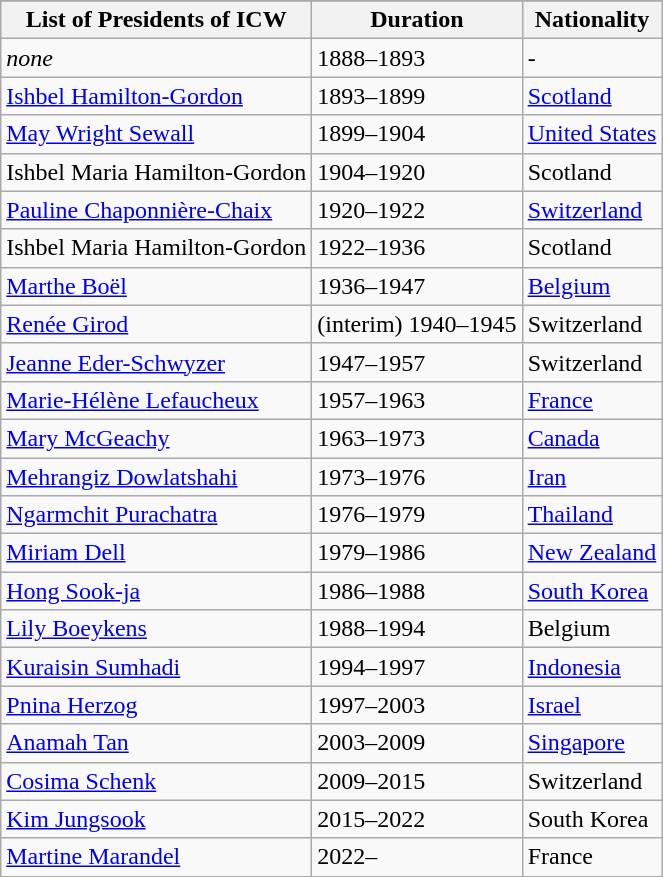<table class="wikitable floatright" title="Presidents of ICW">
<tr>
</tr>
<tr style="background:#ECECEC">
<th>List of Presidents of ICW</th>
<th>Duration</th>
<th>Nationality</th>
</tr>
<tr>
<td><em>none</em></td>
<td>1888–1893</td>
<td>-</td>
</tr>
<tr>
<td><a href='#'>Ishbel Hamilton-Gordon</a></td>
<td>1893–1899</td>
<td><a href='#'>Scotland</a></td>
</tr>
<tr>
<td><a href='#'>May Wright Sewall</a></td>
<td>1899–1904</td>
<td><a href='#'>United States</a></td>
</tr>
<tr>
<td>Ishbel Maria Hamilton-Gordon</td>
<td>1904–1920</td>
<td>Scotland</td>
</tr>
<tr>
<td><a href='#'>Pauline Chaponnière-Chaix</a></td>
<td>1920–1922</td>
<td><a href='#'>Switzerland</a></td>
</tr>
<tr>
<td>Ishbel Maria Hamilton-Gordon</td>
<td>1922–1936</td>
<td>Scotland</td>
</tr>
<tr>
<td><a href='#'>Marthe Boël</a></td>
<td>1936–1947</td>
<td><a href='#'>Belgium</a></td>
</tr>
<tr>
<td><a href='#'>Renée Girod</a></td>
<td>(interim) 1940–1945</td>
<td>Switzerland</td>
</tr>
<tr>
<td><a href='#'>Jeanne Eder-Schwyzer</a></td>
<td>1947–1957</td>
<td>Switzerland</td>
</tr>
<tr>
<td><a href='#'>Marie-Hélène Lefaucheux</a></td>
<td>1957–1963</td>
<td><a href='#'>France</a></td>
</tr>
<tr>
<td><a href='#'>Mary McGeachy</a></td>
<td>1963–1973</td>
<td><a href='#'>Canada</a></td>
</tr>
<tr>
<td><a href='#'>Mehrangiz Dowlatshahi</a></td>
<td>1973–1976</td>
<td><a href='#'>Iran</a></td>
</tr>
<tr>
<td><a href='#'>Ngarmchit Purachatra</a></td>
<td>1976–1979</td>
<td><a href='#'>Thailand</a></td>
</tr>
<tr>
<td><a href='#'>Miriam Dell</a></td>
<td>1979–1986</td>
<td><a href='#'>New Zealand</a></td>
</tr>
<tr>
<td><a href='#'>Hong Sook-ja</a></td>
<td>1986–1988</td>
<td><a href='#'>South Korea</a></td>
</tr>
<tr>
<td><a href='#'>Lily Boeykens</a></td>
<td>1988–1994</td>
<td>Belgium</td>
</tr>
<tr>
<td><a href='#'>Kuraisin Sumhadi</a></td>
<td>1994–1997</td>
<td><a href='#'>Indonesia</a></td>
</tr>
<tr>
<td><a href='#'>Pnina Herzog</a></td>
<td>1997–2003</td>
<td><a href='#'>Israel</a></td>
</tr>
<tr>
<td><a href='#'>Anamah Tan</a></td>
<td>2003–2009</td>
<td><a href='#'>Singapore</a></td>
</tr>
<tr>
<td><a href='#'>Cosima Schenk</a></td>
<td>2009–2015</td>
<td>Switzerland</td>
</tr>
<tr>
<td><a href='#'>Kim Jungsook</a></td>
<td>2015–2022</td>
<td>South Korea</td>
</tr>
<tr>
<td><a href='#'>Martine Marandel</a></td>
<td>2022–</td>
<td>France</td>
</tr>
<tr>
</tr>
</table>
